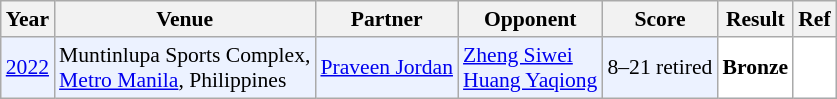<table class="sortable wikitable" style="font-size: 90%">
<tr>
<th>Year</th>
<th>Venue</th>
<th>Partner</th>
<th>Opponent</th>
<th>Score</th>
<th>Result</th>
<th>Ref</th>
</tr>
<tr style="background:#ECF2FF">
<td align="center"><a href='#'>2022</a></td>
<td align="left">Muntinlupa Sports Complex,<br><a href='#'>Metro Manila</a>, Philippines</td>
<td align="left"> <a href='#'>Praveen Jordan</a></td>
<td align="left"> <a href='#'>Zheng Siwei</a><br> <a href='#'>Huang Yaqiong</a></td>
<td align="left">8–21 retired</td>
<td style="text-align:left; background:white"> <strong>Bronze</strong></td>
<td style="text-align:center; background:white"></td>
</tr>
</table>
